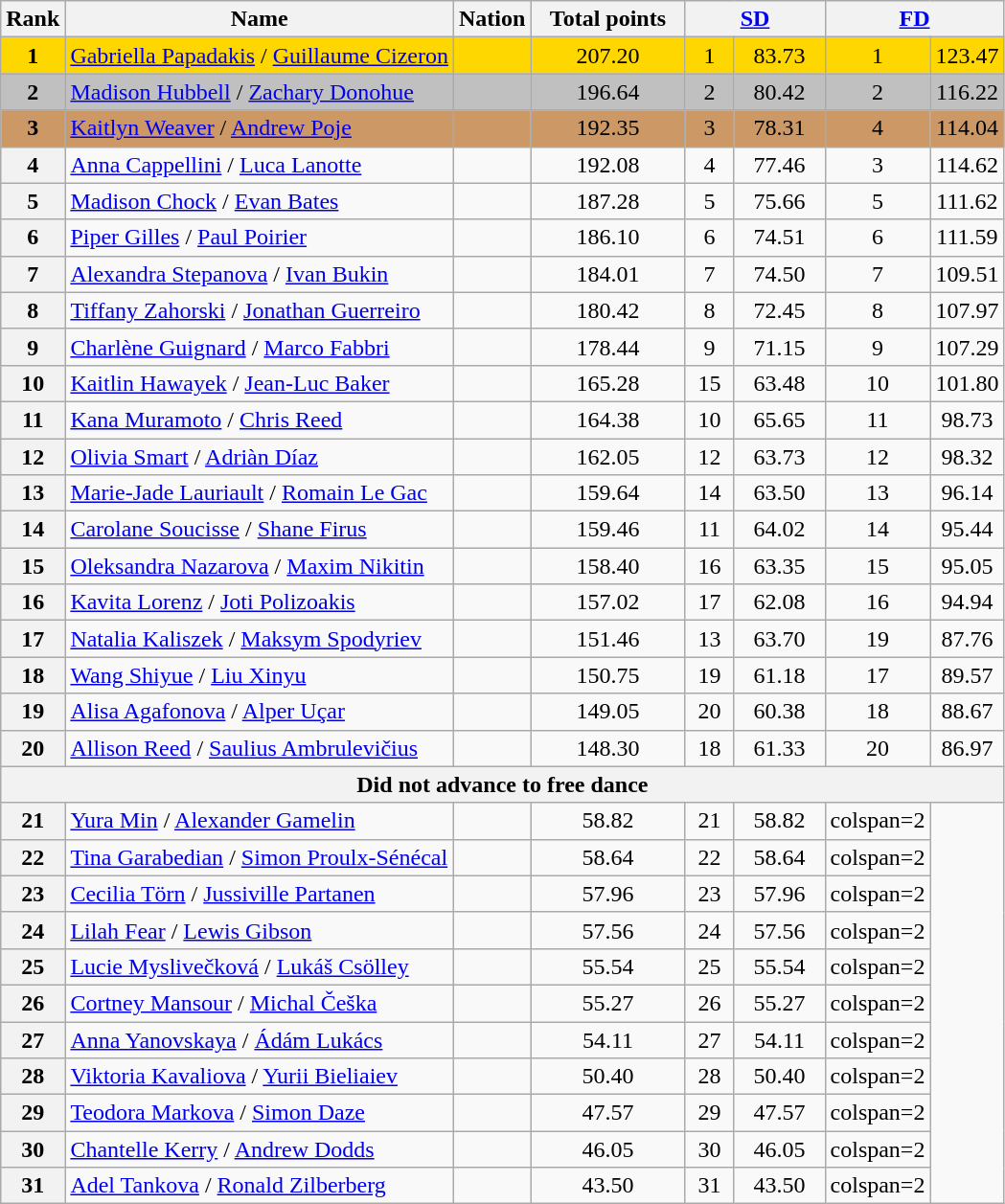<table class="wikitable sortable">
<tr>
<th>Rank</th>
<th>Name</th>
<th>Nation</th>
<th width="100px">Total points</th>
<th colspan="2" width="90px"><a href='#'>SD</a></th>
<th colspan="2" width="90px"><a href='#'>FD</a></th>
</tr>
<tr bgcolor="gold">
<td align="center" bgcolor="gold"><strong>1</strong></td>
<td><a href='#'>Gabriella Papadakis</a> / <a href='#'>Guillaume Cizeron</a></td>
<td></td>
<td align="center">207.20</td>
<td align="center">1</td>
<td align="center">83.73</td>
<td align="center">1</td>
<td align="center">123.47</td>
</tr>
<tr bgcolor="silver">
<td align="center" bgcolor="silver"><strong>2</strong></td>
<td><a href='#'>Madison Hubbell</a> / <a href='#'>Zachary Donohue</a></td>
<td></td>
<td align="center">196.64</td>
<td align="center">2</td>
<td align="center">80.42</td>
<td align="center">2</td>
<td align="center">116.22</td>
</tr>
<tr bgcolor="#cc9966">
<td align="center" bgcolor="#cc9966"><strong>3</strong></td>
<td><a href='#'>Kaitlyn Weaver</a> / <a href='#'>Andrew Poje</a></td>
<td></td>
<td align="center">192.35</td>
<td align="center">3</td>
<td align="center">78.31</td>
<td align="center">4</td>
<td align="center">114.04</td>
</tr>
<tr>
<th>4</th>
<td><a href='#'>Anna Cappellini</a> / <a href='#'>Luca Lanotte</a></td>
<td></td>
<td align="center">192.08</td>
<td align="center">4</td>
<td align="center">77.46</td>
<td align="center">3</td>
<td align="center">114.62</td>
</tr>
<tr>
<th>5</th>
<td><a href='#'>Madison Chock</a> / <a href='#'>Evan Bates</a></td>
<td></td>
<td align="center">187.28</td>
<td align="center">5</td>
<td align="center">75.66</td>
<td align="center">5</td>
<td align="center">111.62</td>
</tr>
<tr>
<th>6</th>
<td><a href='#'>Piper Gilles</a> / <a href='#'>Paul Poirier</a></td>
<td></td>
<td align="center">186.10</td>
<td align="center">6</td>
<td align="center">74.51</td>
<td align="center">6</td>
<td align="center">111.59</td>
</tr>
<tr>
<th>7</th>
<td><a href='#'>Alexandra Stepanova</a> / <a href='#'>Ivan Bukin</a></td>
<td></td>
<td align="center">184.01</td>
<td align="center">7</td>
<td align="center">74.50</td>
<td align="center">7</td>
<td align="center">109.51</td>
</tr>
<tr>
<th>8</th>
<td><a href='#'>Tiffany Zahorski</a> / <a href='#'>Jonathan Guerreiro</a></td>
<td></td>
<td align="center">180.42</td>
<td align="center">8</td>
<td align="center">72.45</td>
<td align="center">8</td>
<td align="center">107.97</td>
</tr>
<tr>
<th>9</th>
<td><a href='#'>Charlène Guignard</a> / <a href='#'>Marco Fabbri</a></td>
<td></td>
<td align="center">178.44</td>
<td align="center">9</td>
<td align="center">71.15</td>
<td align="center">9</td>
<td align="center">107.29</td>
</tr>
<tr>
<th>10</th>
<td><a href='#'>Kaitlin Hawayek</a> / <a href='#'>Jean-Luc Baker</a></td>
<td></td>
<td align="center">165.28</td>
<td align="center">15</td>
<td align="center">63.48</td>
<td align="center">10</td>
<td align="center">101.80</td>
</tr>
<tr>
<th>11</th>
<td><a href='#'>Kana Muramoto</a> / <a href='#'>Chris Reed</a></td>
<td></td>
<td align="center">164.38</td>
<td align="center">10</td>
<td align="center">65.65</td>
<td align="center">11</td>
<td align="center">98.73</td>
</tr>
<tr>
<th>12</th>
<td><a href='#'>Olivia Smart</a> / <a href='#'>Adriàn Díaz</a></td>
<td></td>
<td align="center">162.05</td>
<td align="center">12</td>
<td align="center">63.73</td>
<td align="center">12</td>
<td align="center">98.32</td>
</tr>
<tr>
<th>13</th>
<td><a href='#'>Marie-Jade Lauriault</a> / <a href='#'>Romain Le Gac</a></td>
<td></td>
<td align="center">159.64</td>
<td align="center">14</td>
<td align="center">63.50</td>
<td align="center">13</td>
<td align="center">96.14</td>
</tr>
<tr>
<th>14</th>
<td><a href='#'>Carolane Soucisse</a> / <a href='#'>Shane Firus</a></td>
<td></td>
<td align="center">159.46</td>
<td align="center">11</td>
<td align="center">64.02</td>
<td align="center">14</td>
<td align="center">95.44</td>
</tr>
<tr>
<th>15</th>
<td><a href='#'>Oleksandra Nazarova</a> / <a href='#'>Maxim Nikitin</a></td>
<td></td>
<td align="center">158.40</td>
<td align="center">16</td>
<td align="center">63.35</td>
<td align="center">15</td>
<td align="center">95.05</td>
</tr>
<tr>
<th>16</th>
<td><a href='#'>Kavita Lorenz</a> / <a href='#'>Joti Polizoakis</a></td>
<td></td>
<td align="center">157.02</td>
<td align="center">17</td>
<td align="center">62.08</td>
<td align="center">16</td>
<td align="center">94.94</td>
</tr>
<tr>
<th>17</th>
<td><a href='#'>Natalia Kaliszek</a> / <a href='#'>Maksym Spodyriev</a></td>
<td></td>
<td align="center">151.46</td>
<td align="center">13</td>
<td align="center">63.70</td>
<td align="center">19</td>
<td align="center">87.76</td>
</tr>
<tr>
<th>18</th>
<td><a href='#'>Wang Shiyue</a> / <a href='#'>Liu Xinyu</a></td>
<td></td>
<td align="center">150.75</td>
<td align="center">19</td>
<td align="center">61.18</td>
<td align="center">17</td>
<td align="center">89.57</td>
</tr>
<tr>
<th>19</th>
<td><a href='#'>Alisa Agafonova</a> / <a href='#'>Alper Uçar</a></td>
<td></td>
<td align="center">149.05</td>
<td align="center">20</td>
<td align="center">60.38</td>
<td align="center">18</td>
<td align="center">88.67</td>
</tr>
<tr>
<th>20</th>
<td><a href='#'>Allison Reed</a> / <a href='#'>Saulius Ambrulevičius</a></td>
<td></td>
<td align="center">148.30</td>
<td align="center">18</td>
<td align="center">61.33</td>
<td align="center">20</td>
<td align="center">86.97</td>
</tr>
<tr>
<th colspan=8>Did not advance to free dance</th>
</tr>
<tr>
<th>21</th>
<td><a href='#'>Yura Min</a> / <a href='#'>Alexander Gamelin</a></td>
<td></td>
<td align="center">58.82</td>
<td align="center">21</td>
<td align="center">58.82</td>
<td>colspan=2 </td>
</tr>
<tr>
<th>22</th>
<td><a href='#'>Tina Garabedian</a> / <a href='#'>Simon Proulx-Sénécal</a></td>
<td></td>
<td align="center">58.64</td>
<td align="center">22</td>
<td align="center">58.64</td>
<td>colspan=2 </td>
</tr>
<tr>
<th>23</th>
<td><a href='#'>Cecilia Törn</a> / <a href='#'>Jussiville Partanen</a></td>
<td></td>
<td align="center">57.96</td>
<td align="center">23</td>
<td align="center">57.96</td>
<td>colspan=2 </td>
</tr>
<tr>
<th>24</th>
<td><a href='#'>Lilah Fear</a> / <a href='#'>Lewis Gibson</a></td>
<td></td>
<td align="center">57.56</td>
<td align="center">24</td>
<td align="center">57.56</td>
<td>colspan=2 </td>
</tr>
<tr>
<th>25</th>
<td><a href='#'>Lucie Myslivečková</a> / <a href='#'>Lukáš Csölley</a></td>
<td></td>
<td align="center">55.54</td>
<td align="center">25</td>
<td align="center">55.54</td>
<td>colspan=2 </td>
</tr>
<tr>
<th>26</th>
<td><a href='#'>Cortney Mansour</a> / <a href='#'>Michal Češka</a></td>
<td></td>
<td align="center">55.27</td>
<td align="center">26</td>
<td align="center">55.27</td>
<td>colspan=2 </td>
</tr>
<tr>
<th>27</th>
<td><a href='#'>Anna Yanovskaya</a> / <a href='#'>Ádám Lukács</a></td>
<td></td>
<td align="center">54.11</td>
<td align="center">27</td>
<td align="center">54.11</td>
<td>colspan=2 </td>
</tr>
<tr>
<th>28</th>
<td><a href='#'>Viktoria Kavaliova</a> / <a href='#'>Yurii Bieliaiev</a></td>
<td></td>
<td align="center">50.40</td>
<td align="center">28</td>
<td align="center">50.40</td>
<td>colspan=2 </td>
</tr>
<tr>
<th>29</th>
<td><a href='#'>Teodora Markova</a> / <a href='#'>Simon Daze</a></td>
<td></td>
<td align="center">47.57</td>
<td align="center">29</td>
<td align="center">47.57</td>
<td>colspan=2 </td>
</tr>
<tr>
<th>30</th>
<td><a href='#'>Chantelle Kerry</a> / <a href='#'>Andrew Dodds</a></td>
<td></td>
<td align="center">46.05</td>
<td align="center">30</td>
<td align="center">46.05</td>
<td>colspan=2 </td>
</tr>
<tr>
<th>31</th>
<td><a href='#'>Adel Tankova</a> / <a href='#'>Ronald Zilberberg</a></td>
<td></td>
<td align="center">43.50</td>
<td align="center">31</td>
<td align="center">43.50</td>
<td>colspan=2 </td>
</tr>
</table>
